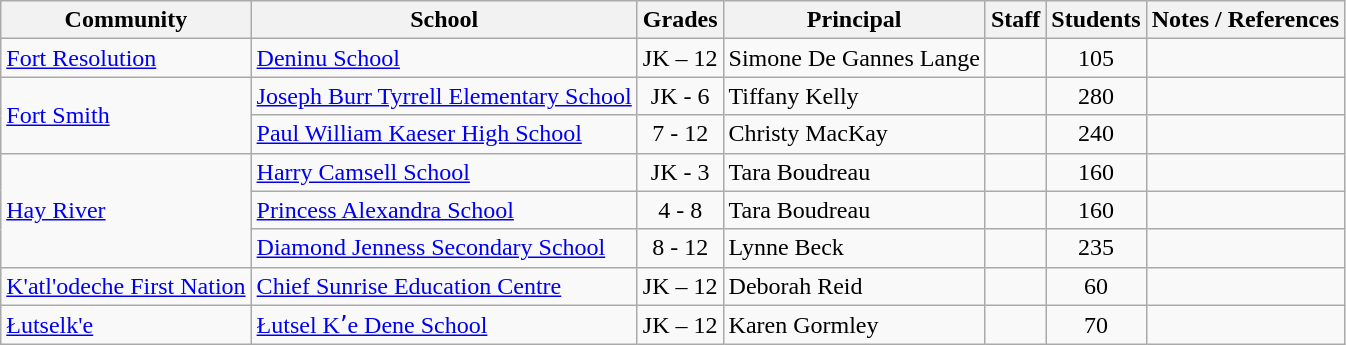<table class="wikitable">
<tr>
<th>Community</th>
<th>School</th>
<th>Grades</th>
<th>Principal</th>
<th>Staff</th>
<th>Students</th>
<th>Notes / References</th>
</tr>
<tr>
<td><a href='#'>Fort Resolution</a></td>
<td><a href='#'>Deninu School</a></td>
<td align=center>JK – 12</td>
<td>Simone De Gannes Lange</td>
<td></td>
<td align=center>105</td>
<td></td>
</tr>
<tr>
<td rowspan="2"><a href='#'>Fort Smith</a></td>
<td><a href='#'>Joseph Burr Tyrrell Elementary School</a></td>
<td align=center>JK - 6</td>
<td>Tiffany Kelly</td>
<td></td>
<td align=center>280</td>
<td></td>
</tr>
<tr>
<td><a href='#'>Paul William Kaeser High School</a></td>
<td align=center>7 - 12</td>
<td>Christy MacKay</td>
<td></td>
<td align=center>240</td>
<td></td>
</tr>
<tr>
<td rowspan="3"><a href='#'>Hay River</a></td>
<td><a href='#'>Harry Camsell School</a></td>
<td align=center>JK - 3</td>
<td>Tara Boudreau</td>
<td></td>
<td align=center>160</td>
<td></td>
</tr>
<tr>
<td><a href='#'>Princess Alexandra School</a></td>
<td align=center>4 - 8</td>
<td>Tara Boudreau</td>
<td></td>
<td align=center>160</td>
<td></td>
</tr>
<tr>
<td><a href='#'>Diamond Jenness Secondary School</a></td>
<td align=center>8 - 12</td>
<td>Lynne Beck</td>
<td></td>
<td align=center>235</td>
<td></td>
</tr>
<tr>
<td><a href='#'>K'atl'odeche First Nation</a></td>
<td><a href='#'>Chief Sunrise Education Centre</a></td>
<td align=center>JK – 12</td>
<td>Deborah Reid</td>
<td></td>
<td align=center>60</td>
<td></td>
</tr>
<tr>
<td><a href='#'>Łutselk'e</a></td>
<td><a href='#'>Łutsel Kʼe Dene School</a></td>
<td align=center>JK – 12</td>
<td>Karen Gormley</td>
<td></td>
<td align=center>70</td>
<td></td>
</tr>
</table>
